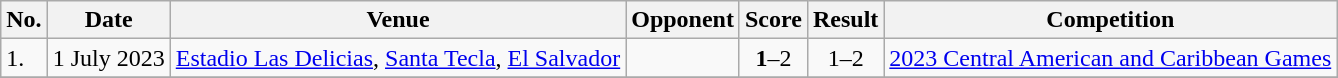<table class="wikitable">
<tr>
<th>No.</th>
<th>Date</th>
<th>Venue</th>
<th>Opponent</th>
<th>Score</th>
<th>Result</th>
<th>Competition</th>
</tr>
<tr>
<td>1.</td>
<td>1 July 2023</td>
<td><a href='#'>Estadio Las Delicias</a>, <a href='#'>Santa Tecla</a>, <a href='#'>El Salvador</a></td>
<td></td>
<td align=center><strong>1</strong>–2</td>
<td align=center>1–2</td>
<td><a href='#'>2023 Central American and Caribbean Games</a></td>
</tr>
<tr>
</tr>
</table>
